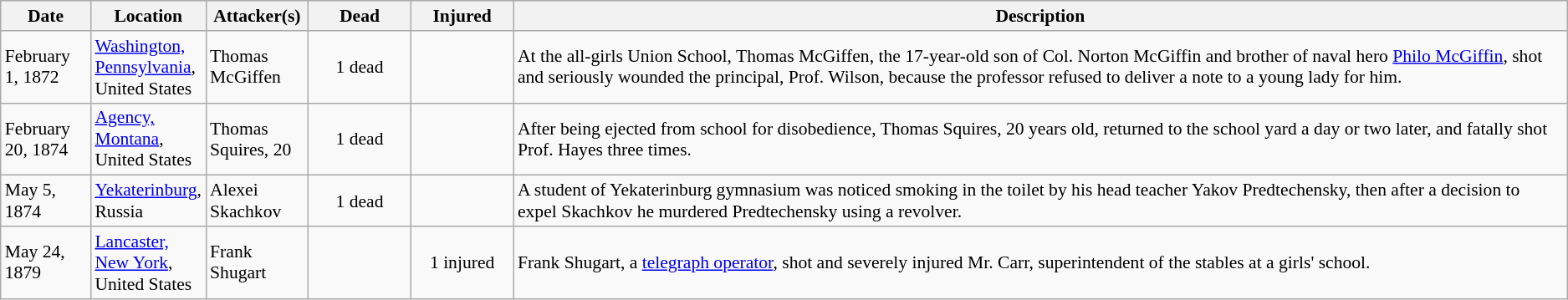<table class="wikitable sortable" style="font-size:90%;">
<tr>
<th style="width:65px;">Date</th>
<th style="width:85px;">Location</th>
<th style="width:75px;">Attacker(s)</th>
<th data-sort-type="number" style="width:75px;">Dead</th>
<th data-sort-type="number" style="width:75px;">Injured</th>
<th>Description</th>
</tr>
<tr>
<td>February 1, 1872</td>
<td><a href='#'>Washington, Pennsylvania</a>, United States</td>
<td>Thomas McGiffen</td>
<td align="center">1 dead</td>
<td></td>
<td>At the all-girls Union School, Thomas McGiffen, the 17-year-old son of Col. Norton McGiffin and brother of naval hero <a href='#'>Philo McGiffin</a>, shot and seriously wounded the principal, Prof. Wilson, because the professor refused to deliver a note to a young lady for him.</td>
</tr>
<tr>
<td>February 20, 1874</td>
<td><a href='#'>Agency, Montana</a>, United States</td>
<td>Thomas Squires, 20</td>
<td align="center">1 dead</td>
<td></td>
<td>After being ejected from school for disobedience, Thomas Squires, 20 years old, returned to the school yard a day or two later, and fatally shot Prof. Hayes three times.</td>
</tr>
<tr>
<td>May 5, 1874</td>
<td><a href='#'>Yekaterinburg</a>, Russia</td>
<td>Alexei Skachkov</td>
<td align="center">1 dead</td>
<td></td>
<td>A student of Yekaterinburg gymnasium was noticed smoking in the toilet by his head teacher Yakov Predtechensky, then after a decision to expel Skachkov he murdered Predtechensky using a revolver.</td>
</tr>
<tr>
<td>May 24, 1879</td>
<td><a href='#'>Lancaster, New York</a>, United States</td>
<td>Frank Shugart</td>
<td></td>
<td align="center">1 injured</td>
<td>Frank Shugart, a <a href='#'>telegraph operator</a>, shot and severely injured Mr. Carr, superintendent of the stables at a girls' school.</td>
</tr>
</table>
